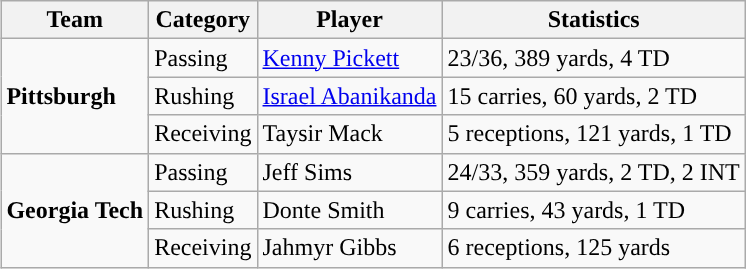<table class="wikitable" style="float: right;">
<tr>
<th>Team</th>
<th>Category</th>
<th>Player</th>
<th>Statistics</th>
</tr>
<tr>
<td rowspan=3><strong>Pittsburgh</strong></td>
<td>Passing</td>
<td><a href='#'>Kenny Pickett</a></td>
<td>23/36, 389 yards, 4 TD</td>
</tr>
<tr>
<td>Rushing</td>
<td><a href='#'>Israel Abanikanda</a></td>
<td>15 carries, 60 yards, 2 TD</td>
</tr>
<tr>
<td>Receiving</td>
<td>Taysir Mack</td>
<td>5 receptions, 121 yards, 1 TD</td>
</tr>
<tr>
<td rowspan=3><strong>Georgia Tech</strong></td>
<td>Passing</td>
<td>Jeff Sims</td>
<td>24/33, 359 yards, 2 TD, 2 INT</td>
</tr>
<tr>
<td>Rushing</td>
<td>Donte Smith</td>
<td>9 carries, 43 yards, 1 TD</td>
</tr>
<tr>
<td>Receiving</td>
<td>Jahmyr Gibbs</td>
<td>6 receptions, 125 yards</td>
</tr>
</table>
